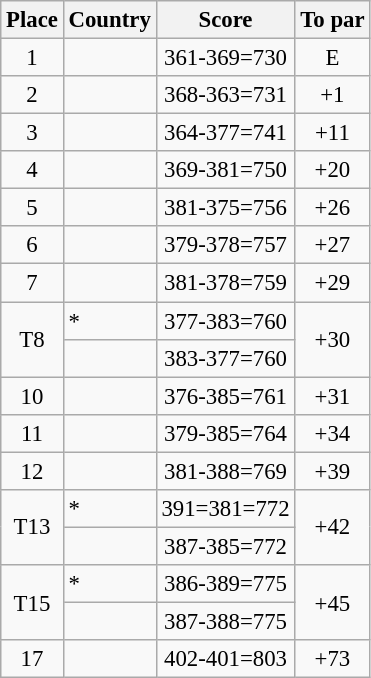<table class="wikitable" style="font-size:95%;">
<tr>
<th>Place</th>
<th>Country</th>
<th>Score</th>
<th>To par</th>
</tr>
<tr>
<td align=center>1</td>
<td></td>
<td align=center>361-369=730</td>
<td align="center">E</td>
</tr>
<tr>
<td align="center">2</td>
<td></td>
<td align="center">368-363=731</td>
<td align="center">+1</td>
</tr>
<tr>
<td align="center">3</td>
<td></td>
<td align="center">364-377=741</td>
<td align="center">+11</td>
</tr>
<tr>
<td align="center">4</td>
<td></td>
<td align="center">369-381=750</td>
<td align="center">+20</td>
</tr>
<tr>
<td align="center">5</td>
<td></td>
<td align="center">381-375=756</td>
<td align="center">+26</td>
</tr>
<tr>
<td align="center">6</td>
<td></td>
<td align="center">379-378=757</td>
<td align="center">+27</td>
</tr>
<tr>
<td align="center">7</td>
<td></td>
<td align="center">381-378=759</td>
<td align="center">+29</td>
</tr>
<tr>
<td rowspan="2" align="center">T8</td>
<td> *</td>
<td align="center">377-383=760</td>
<td rowspan="2" align="center">+30</td>
</tr>
<tr>
<td></td>
<td align="center">383-377=760</td>
</tr>
<tr>
<td align="center">10</td>
<td></td>
<td align="center">376-385=761</td>
<td align="center">+31</td>
</tr>
<tr>
<td align="center">11</td>
<td></td>
<td align="center">379-385=764</td>
<td align="center">+34</td>
</tr>
<tr>
<td align="center">12</td>
<td></td>
<td align="center">381-388=769</td>
<td align="center">+39</td>
</tr>
<tr>
<td rowspan="2" align="center">T13</td>
<td> *</td>
<td align="center">391=381=772</td>
<td rowspan="2" align="center">+42</td>
</tr>
<tr>
<td></td>
<td align="center">387-385=772</td>
</tr>
<tr>
<td rowspan="2" align="center">T15</td>
<td> *</td>
<td align=center>386-389=775</td>
<td rowspan="2" align="center">+45</td>
</tr>
<tr>
<td></td>
<td align=center>387-388=775</td>
</tr>
<tr>
<td align=center>17</td>
<td></td>
<td align=center>402-401=803</td>
<td align=center>+73</td>
</tr>
</table>
